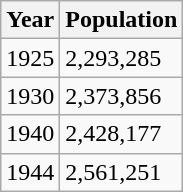<table class="wikitable">
<tr>
<th>Year</th>
<th>Population</th>
</tr>
<tr>
<td>1925</td>
<td>2,293,285</td>
</tr>
<tr>
<td>1930</td>
<td>2,373,856</td>
</tr>
<tr>
<td>1940</td>
<td>2,428,177</td>
</tr>
<tr>
<td>1944</td>
<td>2,561,251</td>
</tr>
</table>
